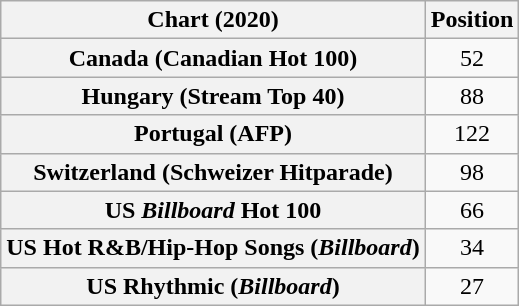<table class="wikitable sortable plainrowheaders" style="text-align:center">
<tr>
<th scope="col">Chart (2020)</th>
<th scope="col">Position</th>
</tr>
<tr>
<th scope="row">Canada (Canadian Hot 100)</th>
<td>52</td>
</tr>
<tr>
<th scope="row">Hungary (Stream Top 40)</th>
<td>88</td>
</tr>
<tr>
<th scope="row">Portugal (AFP)</th>
<td>122</td>
</tr>
<tr>
<th scope="row">Switzerland (Schweizer Hitparade)</th>
<td>98</td>
</tr>
<tr>
<th scope="row">US <em>Billboard</em> Hot 100</th>
<td>66</td>
</tr>
<tr>
<th scope="row">US Hot R&B/Hip-Hop Songs (<em>Billboard</em>)</th>
<td>34</td>
</tr>
<tr>
<th scope="row">US Rhythmic (<em>Billboard</em>)</th>
<td>27</td>
</tr>
</table>
